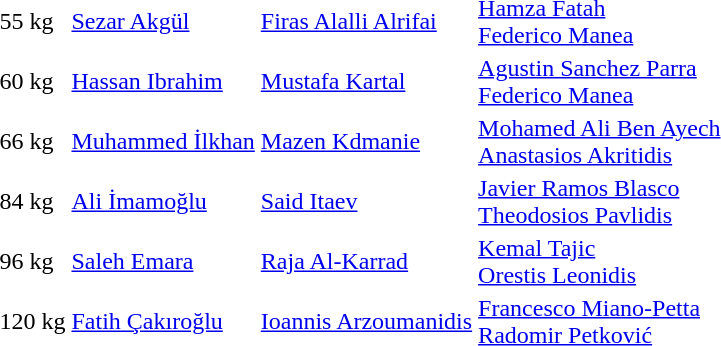<table>
<tr>
<td>55 kg</td>
<td> <a href='#'>Sezar Akgül</a></td>
<td> <a href='#'>Firas Alalli Alrifai</a></td>
<td> <a href='#'>Hamza Fatah</a> <br>  <a href='#'>Federico Manea</a></td>
</tr>
<tr>
<td>60 kg</td>
<td> <a href='#'>Hassan Ibrahim</a></td>
<td> <a href='#'>Mustafa Kartal</a></td>
<td> <a href='#'>Agustin Sanchez Parra</a> <br>  <a href='#'>Federico Manea</a></td>
</tr>
<tr>
<td>66 kg</td>
<td> <a href='#'>Muhammed İlkhan</a></td>
<td> <a href='#'>Mazen Kdmanie</a></td>
<td> <a href='#'>Mohamed Ali Ben Ayech</a> <br>  <a href='#'>Anastasios Akritidis</a></td>
</tr>
<tr>
<td>84 kg</td>
<td> <a href='#'>Ali İmamoğlu</a></td>
<td> <a href='#'>Said Itaev</a></td>
<td> <a href='#'>Javier Ramos Blasco</a> <br>  <a href='#'>Theodosios Pavlidis</a></td>
</tr>
<tr>
<td>96 kg</td>
<td> <a href='#'>Saleh Emara</a></td>
<td> <a href='#'>Raja Al-Karrad</a></td>
<td> <a href='#'>Kemal Tajic</a> <br>  <a href='#'>Orestis Leonidis</a></td>
</tr>
<tr>
<td>120 kg</td>
<td> <a href='#'>Fatih Çakıroğlu</a></td>
<td> <a href='#'>Ioannis Arzoumanidis</a></td>
<td> <a href='#'>Francesco Miano-Petta</a> <br>  <a href='#'>Radomir Petković</a></td>
</tr>
</table>
